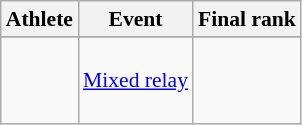<table class="wikitable" style="font-size:90%">
<tr>
<th>Athlete</th>
<th>Event</th>
<th>Final rank</th>
</tr>
<tr style="font-size:95%">
</tr>
<tr align=center>
<td align=left><br><br><br></td>
<td align=left><a href='#'>Mixed relay</a></td>
<td></td>
</tr>
</table>
